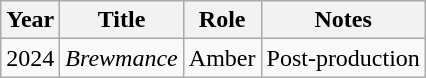<table class="wikitable sortable">
<tr>
<th>Year</th>
<th>Title</th>
<th>Role</th>
<th>Notes</th>
</tr>
<tr>
<td>2024</td>
<td><em>Brewmance</em></td>
<td>Amber</td>
<td>Post-production</td>
</tr>
</table>
